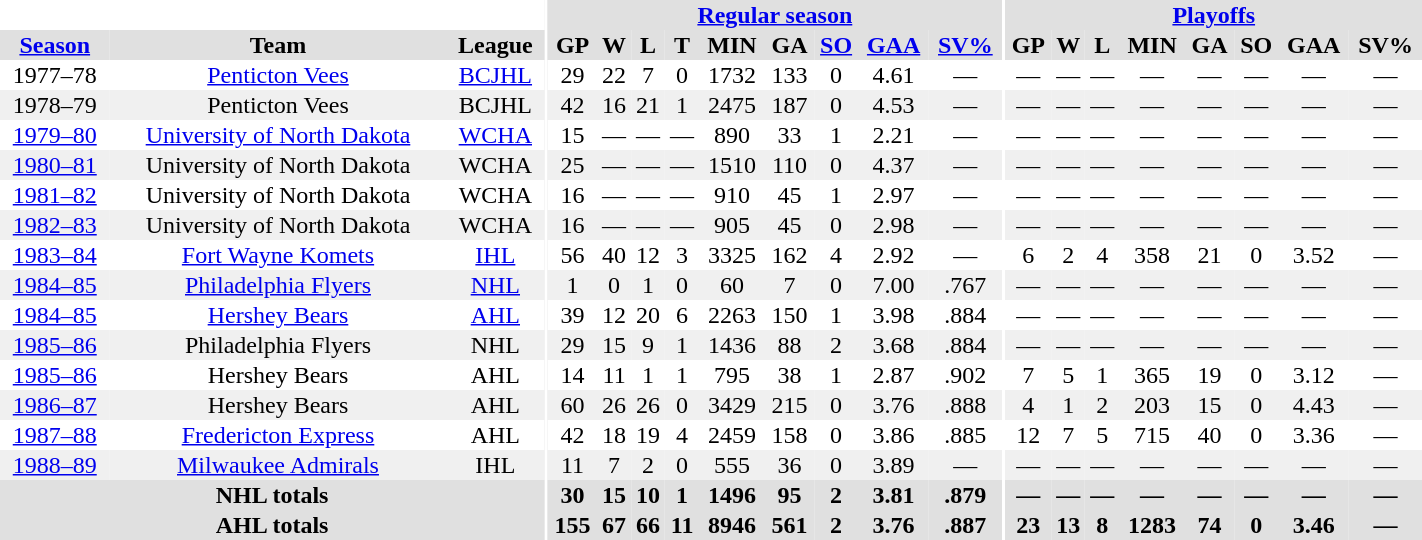<table border="0" cellpadding="1" cellspacing="0" style="text-align:center; width:75%">
<tr ALIGN="center" bgcolor="#e0e0e0">
<th align="center" colspan="3" bgcolor="#ffffff"></th>
<th align="center" rowspan="99" bgcolor="#ffffff"></th>
<th align="center" colspan="9" bgcolor="#e0e0e0"><a href='#'>Regular season</a></th>
<th align="center" rowspan="99" bgcolor="#ffffff"></th>
<th align="center" colspan="8" bgcolor="#e0e0e0"><a href='#'>Playoffs</a></th>
</tr>
<tr ALIGN="center" bgcolor="#e0e0e0">
<th><a href='#'>Season</a></th>
<th>Team</th>
<th>League</th>
<th>GP</th>
<th>W</th>
<th>L</th>
<th>T</th>
<th>MIN</th>
<th>GA</th>
<th><a href='#'>SO</a></th>
<th><a href='#'>GAA</a></th>
<th><a href='#'>SV%</a></th>
<th>GP</th>
<th>W</th>
<th>L</th>
<th>MIN</th>
<th>GA</th>
<th>SO</th>
<th>GAA</th>
<th>SV%</th>
</tr>
<tr>
<td>1977–78</td>
<td><a href='#'>Penticton Vees</a></td>
<td><a href='#'>BCJHL</a></td>
<td>29</td>
<td>22</td>
<td>7</td>
<td>0</td>
<td>1732</td>
<td>133</td>
<td>0</td>
<td>4.61</td>
<td>—</td>
<td>—</td>
<td>—</td>
<td>—</td>
<td>—</td>
<td>—</td>
<td>—</td>
<td>—</td>
<td>—</td>
</tr>
<tr bgcolor="#f0f0f0">
<td>1978–79</td>
<td>Penticton Vees</td>
<td>BCJHL</td>
<td>42</td>
<td>16</td>
<td>21</td>
<td>1</td>
<td>2475</td>
<td>187</td>
<td>0</td>
<td>4.53</td>
<td>—</td>
<td>—</td>
<td>—</td>
<td>—</td>
<td>—</td>
<td>—</td>
<td>—</td>
<td>—</td>
<td>—</td>
</tr>
<tr>
<td><a href='#'>1979–80</a></td>
<td><a href='#'>University of North Dakota</a></td>
<td><a href='#'>WCHA</a></td>
<td>15</td>
<td>—</td>
<td>—</td>
<td>—</td>
<td>890</td>
<td>33</td>
<td>1</td>
<td>2.21</td>
<td>—</td>
<td>—</td>
<td>—</td>
<td>—</td>
<td>—</td>
<td>—</td>
<td>—</td>
<td>—</td>
<td>—</td>
</tr>
<tr bgcolor="#f0f0f0">
<td><a href='#'>1980–81</a></td>
<td>University of North Dakota</td>
<td>WCHA</td>
<td>25</td>
<td>—</td>
<td>—</td>
<td>—</td>
<td>1510</td>
<td>110</td>
<td>0</td>
<td>4.37</td>
<td>—</td>
<td>—</td>
<td>—</td>
<td>—</td>
<td>—</td>
<td>—</td>
<td>—</td>
<td>—</td>
<td>—</td>
</tr>
<tr>
<td><a href='#'>1981–82</a></td>
<td>University of North Dakota</td>
<td>WCHA</td>
<td>16</td>
<td>—</td>
<td>—</td>
<td>—</td>
<td>910</td>
<td>45</td>
<td>1</td>
<td>2.97</td>
<td>—</td>
<td>—</td>
<td>—</td>
<td>—</td>
<td>—</td>
<td>—</td>
<td>—</td>
<td>—</td>
<td>—</td>
</tr>
<tr bgcolor="#f0f0f0">
<td><a href='#'>1982–83</a></td>
<td>University of North Dakota</td>
<td>WCHA</td>
<td>16</td>
<td>—</td>
<td>—</td>
<td>—</td>
<td>905</td>
<td>45</td>
<td>0</td>
<td>2.98</td>
<td>—</td>
<td>—</td>
<td>—</td>
<td>—</td>
<td>—</td>
<td>—</td>
<td>—</td>
<td>—</td>
<td>—</td>
</tr>
<tr>
<td><a href='#'>1983–84</a></td>
<td><a href='#'>Fort Wayne Komets</a></td>
<td><a href='#'>IHL</a></td>
<td>56</td>
<td>40</td>
<td>12</td>
<td>3</td>
<td>3325</td>
<td>162</td>
<td>4</td>
<td>2.92</td>
<td>—</td>
<td>6</td>
<td>2</td>
<td>4</td>
<td>358</td>
<td>21</td>
<td>0</td>
<td>3.52</td>
<td>—</td>
</tr>
<tr bgcolor="#f0f0f0">
<td><a href='#'>1984–85</a></td>
<td><a href='#'>Philadelphia Flyers</a></td>
<td><a href='#'>NHL</a></td>
<td>1</td>
<td>0</td>
<td>1</td>
<td>0</td>
<td>60</td>
<td>7</td>
<td>0</td>
<td>7.00</td>
<td>.767</td>
<td>—</td>
<td>—</td>
<td>—</td>
<td>—</td>
<td>—</td>
<td>—</td>
<td>—</td>
<td>—</td>
</tr>
<tr>
<td><a href='#'>1984–85</a></td>
<td><a href='#'>Hershey Bears</a></td>
<td><a href='#'>AHL</a></td>
<td>39</td>
<td>12</td>
<td>20</td>
<td>6</td>
<td>2263</td>
<td>150</td>
<td>1</td>
<td>3.98</td>
<td>.884</td>
<td>—</td>
<td>—</td>
<td>—</td>
<td>—</td>
<td>—</td>
<td>—</td>
<td>—</td>
<td>—</td>
</tr>
<tr bgcolor="#f0f0f0">
<td><a href='#'>1985–86</a></td>
<td>Philadelphia Flyers</td>
<td>NHL</td>
<td>29</td>
<td>15</td>
<td>9</td>
<td>1</td>
<td>1436</td>
<td>88</td>
<td>2</td>
<td>3.68</td>
<td>.884</td>
<td>—</td>
<td>—</td>
<td>—</td>
<td>—</td>
<td>—</td>
<td>—</td>
<td>—</td>
<td>—</td>
</tr>
<tr>
<td><a href='#'>1985–86</a></td>
<td>Hershey Bears</td>
<td>AHL</td>
<td>14</td>
<td>11</td>
<td>1</td>
<td>1</td>
<td>795</td>
<td>38</td>
<td>1</td>
<td>2.87</td>
<td>.902</td>
<td>7</td>
<td>5</td>
<td>1</td>
<td>365</td>
<td>19</td>
<td>0</td>
<td>3.12</td>
<td>—</td>
</tr>
<tr bgcolor="#f0f0f0">
<td><a href='#'>1986–87</a></td>
<td>Hershey Bears</td>
<td>AHL</td>
<td>60</td>
<td>26</td>
<td>26</td>
<td>0</td>
<td>3429</td>
<td>215</td>
<td>0</td>
<td>3.76</td>
<td>.888</td>
<td>4</td>
<td>1</td>
<td>2</td>
<td>203</td>
<td>15</td>
<td>0</td>
<td>4.43</td>
<td>—</td>
</tr>
<tr>
<td><a href='#'>1987–88</a></td>
<td><a href='#'>Fredericton Express</a></td>
<td>AHL</td>
<td>42</td>
<td>18</td>
<td>19</td>
<td>4</td>
<td>2459</td>
<td>158</td>
<td>0</td>
<td>3.86</td>
<td>.885</td>
<td>12</td>
<td>7</td>
<td>5</td>
<td>715</td>
<td>40</td>
<td>0</td>
<td>3.36</td>
<td>—</td>
</tr>
<tr bgcolor="#f0f0f0">
<td><a href='#'>1988–89</a></td>
<td><a href='#'>Milwaukee Admirals</a></td>
<td>IHL</td>
<td>11</td>
<td>7</td>
<td>2</td>
<td>0</td>
<td>555</td>
<td>36</td>
<td>0</td>
<td>3.89</td>
<td>—</td>
<td>—</td>
<td>—</td>
<td>—</td>
<td>—</td>
<td>—</td>
<td>—</td>
<td>—</td>
<td>—</td>
</tr>
<tr bgcolor="#e0e0e0">
<th colspan="3">NHL totals</th>
<th>30</th>
<th>15</th>
<th>10</th>
<th>1</th>
<th>1496</th>
<th>95</th>
<th>2</th>
<th>3.81</th>
<th>.879</th>
<th>—</th>
<th>—</th>
<th>—</th>
<th>—</th>
<th>—</th>
<th>—</th>
<th>—</th>
<th>—</th>
</tr>
<tr bgcolor="#e0e0e0">
<th colspan="3">AHL totals</th>
<th>155</th>
<th>67</th>
<th>66</th>
<th>11</th>
<th>8946</th>
<th>561</th>
<th>2</th>
<th>3.76</th>
<th>.887</th>
<th>23</th>
<th>13</th>
<th>8</th>
<th>1283</th>
<th>74</th>
<th>0</th>
<th>3.46</th>
<th>—</th>
</tr>
</table>
